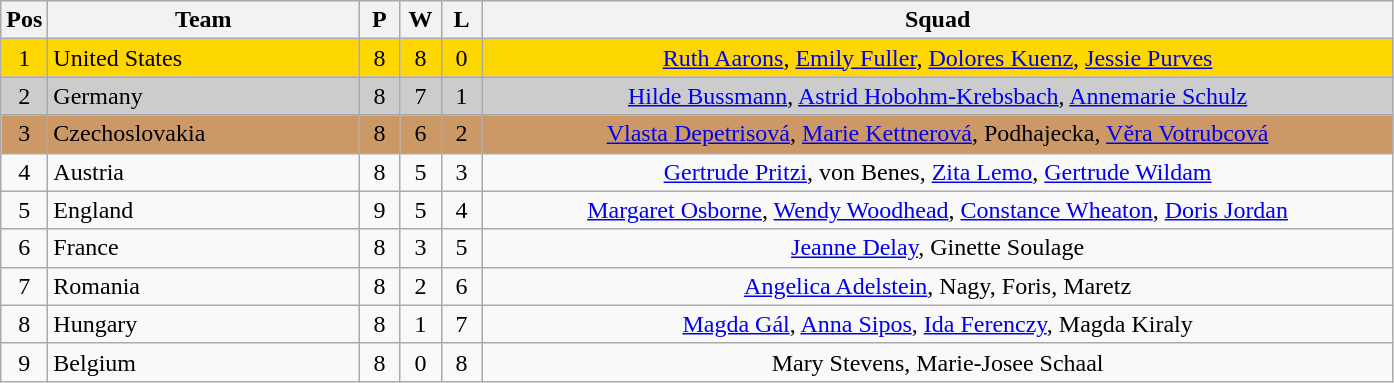<table class="wikitable" style="font-size: 100%">
<tr>
<th width=20>Pos</th>
<th width=200>Team</th>
<th width=20>P</th>
<th width=20>W</th>
<th width=20>L</th>
<th width=600>Squad</th>
</tr>
<tr align=center style="background: #FFD700;">
<td>1</td>
<td align="left"> United States</td>
<td>8</td>
<td>8</td>
<td>0</td>
<td><a href='#'>Ruth Aarons</a>, <a href='#'>Emily Fuller</a>, <a href='#'>Dolores Kuenz</a>, <a href='#'>Jessie Purves</a></td>
</tr>
<tr align=center style="background: #CCCCCC;">
<td>2</td>
<td align="left"> Germany</td>
<td>8</td>
<td>7</td>
<td>1</td>
<td><a href='#'>Hilde Bussmann</a>, <a href='#'>Astrid Hobohm-Krebsbach</a>, <a href='#'>Annemarie Schulz</a></td>
</tr>
<tr align=center style="background: #CC9966;">
<td>3</td>
<td align="left"> Czechoslovakia</td>
<td>8</td>
<td>6</td>
<td>2</td>
<td><a href='#'>Vlasta Depetrisová</a>, <a href='#'>Marie Kettnerová</a>, Podhajecka, <a href='#'>Věra Votrubcová</a></td>
</tr>
<tr align=center>
<td>4</td>
<td align="left"> Austria</td>
<td>8</td>
<td>5</td>
<td>3</td>
<td><a href='#'>Gertrude Pritzi</a>, von Benes, <a href='#'>Zita Lemo</a>, <a href='#'>Gertrude Wildam</a></td>
</tr>
<tr align=center>
<td>5</td>
<td align="left"> England</td>
<td>9</td>
<td>5</td>
<td>4</td>
<td><a href='#'>Margaret Osborne</a>, <a href='#'>Wendy Woodhead</a>, <a href='#'>Constance Wheaton</a>, <a href='#'>Doris Jordan</a></td>
</tr>
<tr align=center>
<td>6</td>
<td align="left"> France</td>
<td>8</td>
<td>3</td>
<td>5</td>
<td><a href='#'>Jeanne Delay</a>, Ginette Soulage</td>
</tr>
<tr align=center>
<td>7</td>
<td align="left"> Romania</td>
<td>8</td>
<td>2</td>
<td>6</td>
<td><a href='#'>Angelica Adelstein</a>, Nagy, Foris, Maretz</td>
</tr>
<tr align=center>
<td>8</td>
<td align="left"> Hungary</td>
<td>8</td>
<td>1</td>
<td>7</td>
<td><a href='#'>Magda Gál</a>, <a href='#'>Anna Sipos</a>, <a href='#'>Ida Ferenczy</a>, Magda Kiraly</td>
</tr>
<tr align=center>
<td>9</td>
<td align="left"> Belgium</td>
<td>8</td>
<td>0</td>
<td>8</td>
<td>Mary Stevens, Marie-Josee Schaal</td>
</tr>
</table>
